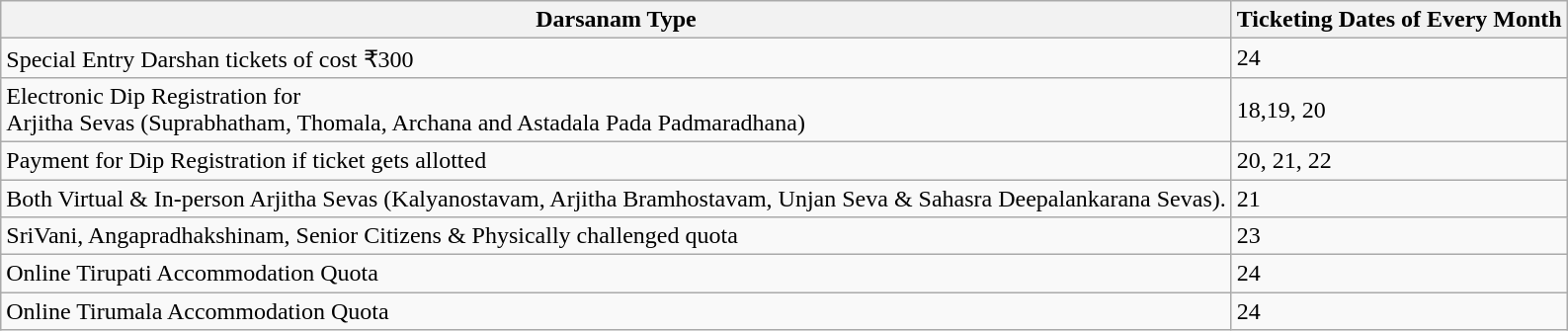<table class="wikitable">
<tr>
<th>Darsanam Type</th>
<th>Ticketing Dates of Every Month</th>
</tr>
<tr>
<td>Special Entry Darshan tickets of cost ₹300</td>
<td>24</td>
</tr>
<tr>
<td>Electronic Dip Registration for<br>Arjitha Sevas (Suprabhatham, Thomala, Archana and Astadala Pada Padmaradhana)</td>
<td>18,19, 20</td>
</tr>
<tr>
<td>Payment for Dip Registration if ticket gets allotted</td>
<td>20, 21, 22</td>
</tr>
<tr>
<td>Both Virtual & In-person Arjitha Sevas (Kalyanostavam, Arjitha Bramhostavam, Unjan Seva & Sahasra Deepalankarana Sevas).</td>
<td>21</td>
</tr>
<tr>
<td>SriVani, Angapradhakshinam, Senior Citizens & Physically challenged quota</td>
<td>23</td>
</tr>
<tr>
<td>Online Tirupati Accommodation Quota</td>
<td>24</td>
</tr>
<tr>
<td>Online Tirumala Accommodation Quota</td>
<td>24</td>
</tr>
</table>
